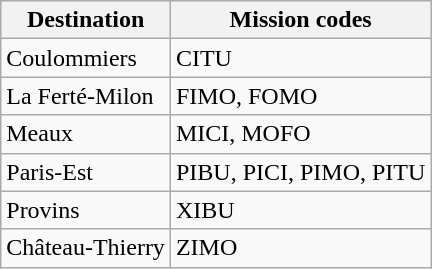<table class="wikitable">
<tr>
<th>Destination</th>
<th>Mission codes</th>
</tr>
<tr>
<td>Coulommiers</td>
<td>CITU</td>
</tr>
<tr>
<td>La Ferté-Milon</td>
<td>FIMO, FOMO</td>
</tr>
<tr>
<td>Meaux</td>
<td>MICI, MOFO</td>
</tr>
<tr>
<td>Paris-Est</td>
<td>PIBU, PICI, PIMO, PITU</td>
</tr>
<tr>
<td>Provins</td>
<td>XIBU</td>
</tr>
<tr>
<td>Château-Thierry</td>
<td>ZIMO</td>
</tr>
</table>
